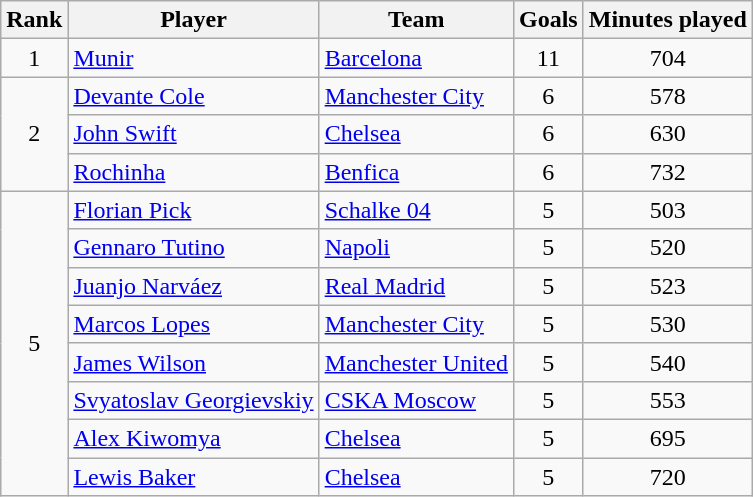<table class="wikitable" style="text-align:center">
<tr>
<th>Rank</th>
<th>Player</th>
<th>Team</th>
<th>Goals</th>
<th>Minutes played</th>
</tr>
<tr>
<td>1</td>
<td align=left> <a href='#'>Munir</a></td>
<td align=left> <a href='#'>Barcelona</a></td>
<td>11</td>
<td>704</td>
</tr>
<tr>
<td rowspan=3>2</td>
<td align=left> <a href='#'>Devante Cole</a></td>
<td align=left> <a href='#'>Manchester City</a></td>
<td>6</td>
<td>578</td>
</tr>
<tr>
<td align=left> <a href='#'>John Swift</a></td>
<td align=left> <a href='#'>Chelsea</a></td>
<td>6</td>
<td>630</td>
</tr>
<tr>
<td align=left> <a href='#'>Rochinha</a></td>
<td align=left> <a href='#'>Benfica</a></td>
<td>6</td>
<td>732</td>
</tr>
<tr>
<td rowspan=8>5</td>
<td align=left> <a href='#'>Florian Pick</a></td>
<td align=left> <a href='#'>Schalke 04</a></td>
<td>5</td>
<td>503</td>
</tr>
<tr>
<td align=left> <a href='#'>Gennaro Tutino</a></td>
<td align=left> <a href='#'>Napoli</a></td>
<td>5</td>
<td>520</td>
</tr>
<tr>
<td align=left> <a href='#'>Juanjo Narváez</a></td>
<td align=left> <a href='#'>Real Madrid</a></td>
<td>5</td>
<td>523</td>
</tr>
<tr>
<td align=left> <a href='#'>Marcos Lopes</a></td>
<td align=left> <a href='#'>Manchester City</a></td>
<td>5</td>
<td>530</td>
</tr>
<tr>
<td align=left> <a href='#'>James Wilson</a></td>
<td align=left> <a href='#'>Manchester United</a></td>
<td>5</td>
<td>540</td>
</tr>
<tr>
<td align=left> <a href='#'>Svyatoslav Georgievskiy</a></td>
<td align=left> <a href='#'>CSKA Moscow</a></td>
<td>5</td>
<td>553</td>
</tr>
<tr>
<td align=left> <a href='#'>Alex Kiwomya</a></td>
<td align=left> <a href='#'>Chelsea</a></td>
<td>5</td>
<td>695</td>
</tr>
<tr>
<td align=left> <a href='#'>Lewis Baker</a></td>
<td align=left> <a href='#'>Chelsea</a></td>
<td>5</td>
<td>720</td>
</tr>
</table>
